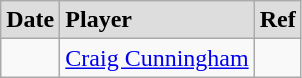<table class="wikitable">
<tr style="background:#ddd;">
<td><strong>Date</strong></td>
<td><strong>Player</strong></td>
<td><strong>Ref</strong></td>
</tr>
<tr>
<td></td>
<td><a href='#'>Craig Cunningham</a></td>
<td></td>
</tr>
</table>
